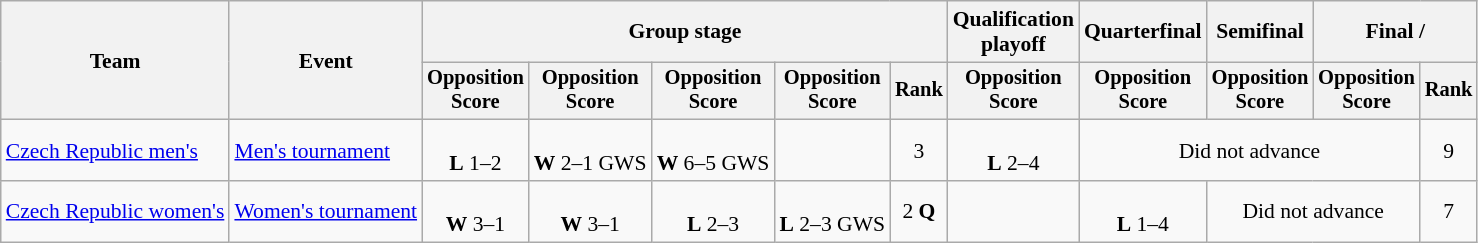<table class="wikitable" style="font-size:90%">
<tr>
<th rowspan=2>Team</th>
<th rowspan=2>Event</th>
<th colspan=5>Group stage</th>
<th>Qualification<br>playoff</th>
<th>Quarterfinal</th>
<th>Semifinal</th>
<th colspan=2>Final / </th>
</tr>
<tr style="font-size:95%">
<th>Opposition<br>Score</th>
<th>Opposition<br>Score</th>
<th>Opposition<br>Score</th>
<th>Opposition<br>Score</th>
<th>Rank</th>
<th>Opposition<br>Score</th>
<th>Opposition<br>Score</th>
<th>Opposition<br>Score</th>
<th>Opposition<br>Score</th>
<th>Rank</th>
</tr>
<tr align=center>
<td align=left><a href='#'>Czech Republic men's</a></td>
<td align=left><a href='#'>Men's tournament</a></td>
<td><br><strong>L</strong> 1–2</td>
<td><br><strong>W</strong> 2–1 GWS</td>
<td><br><strong>W</strong> 6–5 GWS</td>
<td></td>
<td>3</td>
<td><br><strong>L</strong> 2–4</td>
<td colspan=3>Did not advance</td>
<td>9</td>
</tr>
<tr align=center>
<td align=left><a href='#'>Czech Republic women's</a></td>
<td align=left><a href='#'>Women's tournament</a></td>
<td><br><strong>W</strong> 3–1</td>
<td><br><strong>W</strong> 3–1</td>
<td><br><strong>L</strong> 2–3</td>
<td><br><strong>L</strong> 2–3 GWS</td>
<td>2 <strong>Q</strong></td>
<td></td>
<td><br><strong>L</strong> 1–4</td>
<td colspan=2>Did not advance</td>
<td>7</td>
</tr>
</table>
